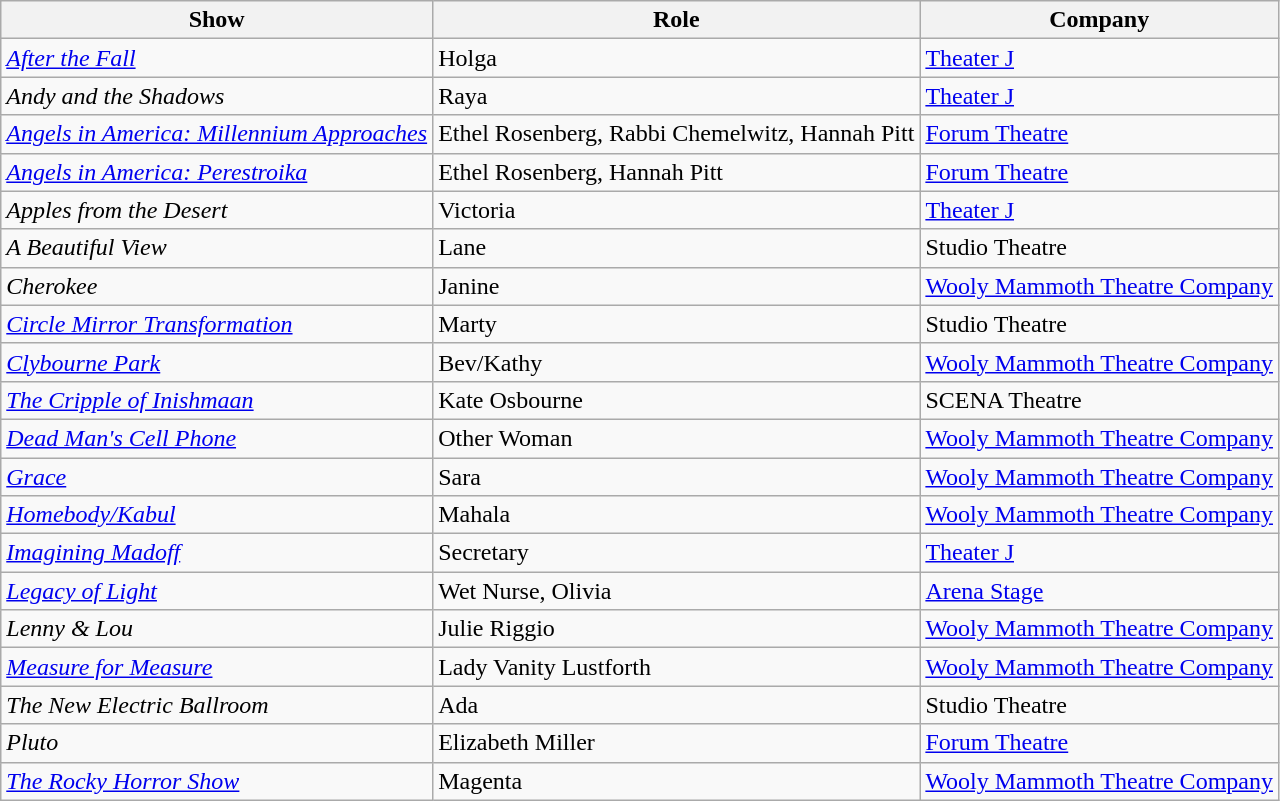<table class="wikitable sortable mw-collapsible">
<tr>
<th>Show</th>
<th>Role</th>
<th>Company</th>
</tr>
<tr>
<td><em><a href='#'>After the Fall</a></em></td>
<td>Holga</td>
<td><a href='#'>Theater J</a></td>
</tr>
<tr>
<td><em>Andy and the Shadows</em></td>
<td>Raya</td>
<td><a href='#'>Theater J</a></td>
</tr>
<tr>
<td><em><a href='#'>Angels in America: Millennium Approaches</a></em></td>
<td>Ethel Rosenberg, Rabbi Chemelwitz, Hannah Pitt</td>
<td><a href='#'>Forum Theatre</a></td>
</tr>
<tr>
<td><em><a href='#'>Angels in America: Perestroika</a></em></td>
<td>Ethel Rosenberg, Hannah Pitt</td>
<td><a href='#'>Forum Theatre</a></td>
</tr>
<tr>
<td><em>Apples from the Desert</em></td>
<td>Victoria</td>
<td><a href='#'>Theater J</a></td>
</tr>
<tr>
<td><em>A Beautiful View</em></td>
<td>Lane</td>
<td>Studio Theatre</td>
</tr>
<tr>
<td><em>Cherokee</em></td>
<td>Janine</td>
<td><a href='#'>Wooly Mammoth Theatre Company</a></td>
</tr>
<tr>
<td><em><a href='#'>Circle Mirror Transformation</a></em></td>
<td>Marty</td>
<td>Studio Theatre</td>
</tr>
<tr>
<td><em><a href='#'>Clybourne Park</a></em></td>
<td>Bev/Kathy</td>
<td><a href='#'>Wooly Mammoth Theatre Company</a></td>
</tr>
<tr>
<td><em><a href='#'>The Cripple of Inishmaan</a></em></td>
<td>Kate Osbourne</td>
<td>SCENA Theatre</td>
</tr>
<tr>
<td><em><a href='#'>Dead Man's Cell Phone</a></em></td>
<td>Other Woman</td>
<td><a href='#'>Wooly Mammoth Theatre Company</a></td>
</tr>
<tr>
<td><em><a href='#'>Grace</a></em></td>
<td>Sara</td>
<td><a href='#'>Wooly Mammoth Theatre Company</a></td>
</tr>
<tr>
<td><em><a href='#'>Homebody/Kabul</a></em></td>
<td>Mahala</td>
<td><a href='#'>Wooly Mammoth Theatre Company</a></td>
</tr>
<tr>
<td><em><a href='#'>Imagining Madoff</a></em></td>
<td>Secretary</td>
<td><a href='#'>Theater J</a></td>
</tr>
<tr>
<td><em><a href='#'>Legacy of Light</a></em></td>
<td>Wet Nurse, Olivia</td>
<td><a href='#'>Arena Stage</a></td>
</tr>
<tr>
<td><em>Lenny & Lou</em></td>
<td>Julie Riggio</td>
<td><a href='#'>Wooly Mammoth Theatre Company</a></td>
</tr>
<tr>
<td><em><a href='#'>Measure for Measure</a></em></td>
<td>Lady Vanity Lustforth</td>
<td><a href='#'>Wooly Mammoth Theatre Company</a></td>
</tr>
<tr>
<td><em>The New Electric Ballroom</em></td>
<td>Ada</td>
<td>Studio Theatre</td>
</tr>
<tr>
<td><em>Pluto</em></td>
<td>Elizabeth Miller</td>
<td><a href='#'>Forum Theatre</a></td>
</tr>
<tr>
<td><em><a href='#'>The Rocky Horror Show</a></em></td>
<td>Magenta</td>
<td><a href='#'>Wooly Mammoth Theatre Company</a></td>
</tr>
</table>
